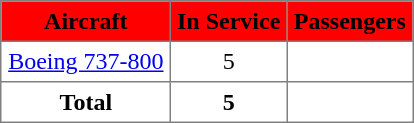<table class="toccolours" border="1" cellpadding="4" style="border-collapse:collapse; text-align: center; margin: 1em auto;">
<tr bgcolor=red>
<th>Aircraft</th>
<th>In Service</th>
<th>Passengers</th>
</tr>
<tr>
<td><a href='#'>Boeing 737-800</a></td>
<td>5</td>
<td></td>
</tr>
<tr>
<th>Total</th>
<th>5</th>
<td colspan=2></td>
</tr>
</table>
